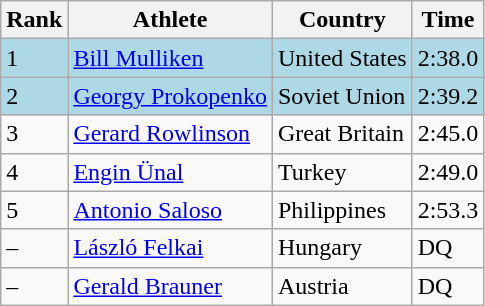<table class="wikitable">
<tr>
<th>Rank</th>
<th>Athlete</th>
<th>Country</th>
<th>Time</th>
</tr>
<tr bgcolor=lightblue>
<td>1</td>
<td><a href='#'>Bill Mulliken</a></td>
<td>United States</td>
<td>2:38.0</td>
</tr>
<tr bgcolor=lightblue>
<td>2</td>
<td><a href='#'>Georgy Prokopenko</a></td>
<td>Soviet Union</td>
<td>2:39.2</td>
</tr>
<tr>
<td>3</td>
<td><a href='#'>Gerard Rowlinson</a></td>
<td>Great Britain</td>
<td>2:45.0</td>
</tr>
<tr>
<td>4</td>
<td><a href='#'>Engin Ünal</a></td>
<td>Turkey</td>
<td>2:49.0</td>
</tr>
<tr>
<td>5</td>
<td><a href='#'>Antonio Saloso</a></td>
<td>Philippines</td>
<td>2:53.3</td>
</tr>
<tr>
<td>–</td>
<td><a href='#'>László Felkai</a></td>
<td>Hungary</td>
<td>DQ</td>
</tr>
<tr>
<td>–</td>
<td><a href='#'>Gerald Brauner</a></td>
<td>Austria</td>
<td>DQ</td>
</tr>
</table>
